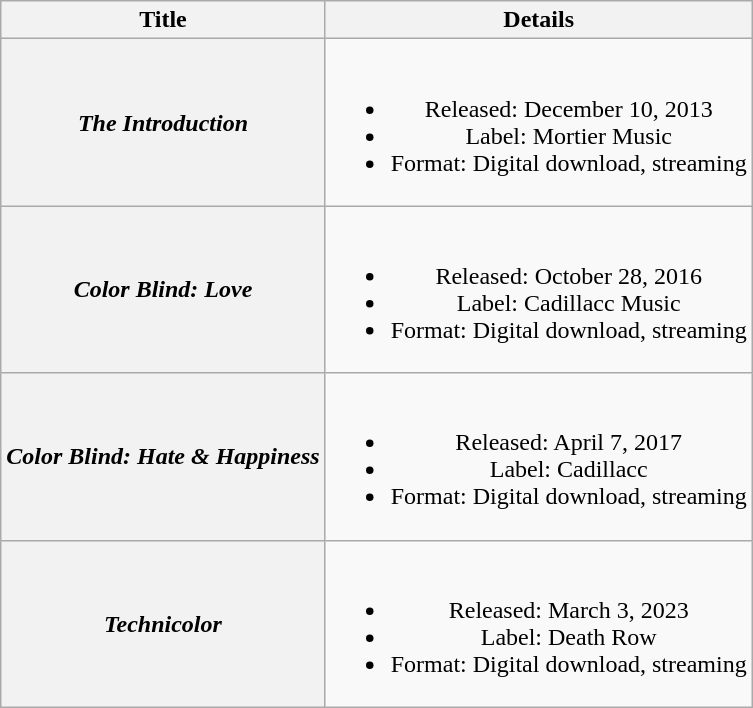<table class="wikitable plainrowheaders" style="text-align:center;">
<tr>
<th scope="col">Title</th>
<th scope="col">Details</th>
</tr>
<tr>
<th scope="row"><em>The Introduction</em></th>
<td><br><ul><li>Released: December 10, 2013</li><li>Label: Mortier Music</li><li>Format: Digital download, streaming</li></ul></td>
</tr>
<tr>
<th scope="row"><em>Color Blind: Love</em></th>
<td><br><ul><li>Released: October 28, 2016</li><li>Label: Cadillacc Music</li><li>Format: Digital download, streaming</li></ul></td>
</tr>
<tr>
<th scope="row"><em>Color Blind: Hate & Happiness</em></th>
<td><br><ul><li>Released: April 7, 2017</li><li>Label: Cadillacc</li><li>Format: Digital download, streaming</li></ul></td>
</tr>
<tr>
<th scope="row"><em>Technicolor</em></th>
<td><br><ul><li>Released: March 3, 2023</li><li>Label: Death Row</li><li>Format: Digital download, streaming</li></ul></td>
</tr>
</table>
